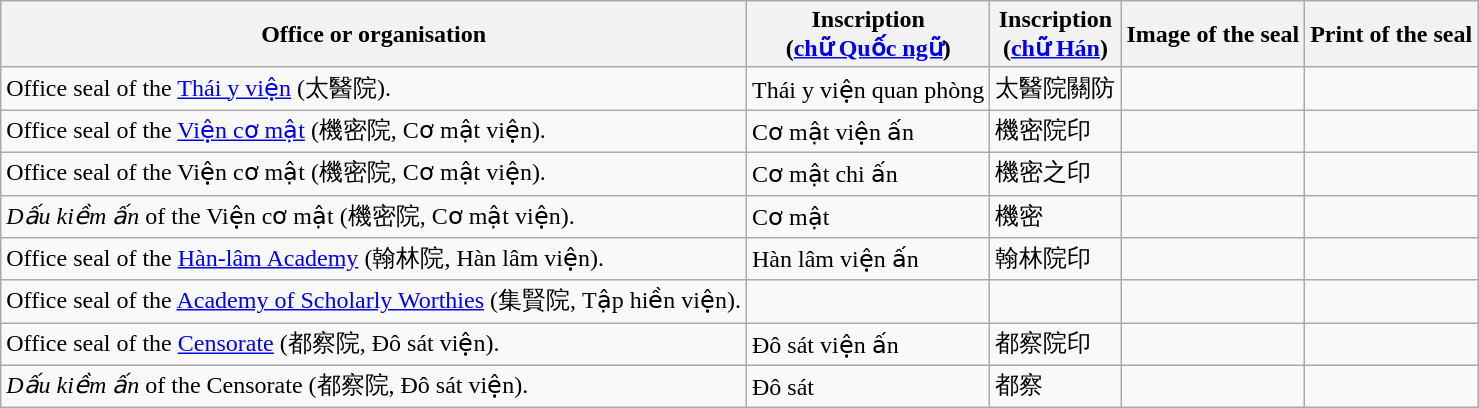<table class="wikitable">
<tr>
<th>Office or organisation</th>
<th>Inscription<br>(<a href='#'>chữ Quốc ngữ</a>)</th>
<th>Inscription<br>(<a href='#'>chữ Hán</a>)</th>
<th>Image of the seal</th>
<th>Print of the seal</th>
</tr>
<tr>
<td>Office seal of the <a href='#'>Thái y viện</a> (太醫院).</td>
<td>Thái y viện quan phòng</td>
<td>太醫院關防</td>
<td></td>
<td></td>
</tr>
<tr>
<td>Office seal of the <a href='#'>Viện cơ mật</a> (機密院, Cơ mật viện).</td>
<td>Cơ mật viện ấn</td>
<td>機密院印</td>
<td></td>
<td></td>
</tr>
<tr>
<td>Office seal of the Viện cơ mật (機密院, Cơ mật viện).</td>
<td>Cơ mật chi ấn</td>
<td>機密之印</td>
<td></td>
<td></td>
</tr>
<tr>
<td><em>Dấu kiềm ấn</em> of the Viện cơ mật (機密院, Cơ mật viện).</td>
<td>Cơ mật</td>
<td>機密</td>
<td></td>
<td></td>
</tr>
<tr>
<td>Office seal of the <a href='#'>Hàn-lâm Academy</a> (翰林院, Hàn lâm viện).</td>
<td>Hàn lâm viện ấn</td>
<td>翰林院印</td>
<td></td>
<td></td>
</tr>
<tr>
<td>Office seal of the <a href='#'>Academy of Scholarly Worthies</a> (集賢院, Tập hiền viện).</td>
<td></td>
<td></td>
<td></td>
<td></td>
</tr>
<tr>
<td>Office seal of the <a href='#'>Censorate</a> (都察院, Đô sát viện).</td>
<td>Đô sát viện ấn</td>
<td>都察院印</td>
<td></td>
<td></td>
</tr>
<tr>
<td><em>Dấu kiềm ấn</em> of the Censorate (都察院, Đô sát viện).</td>
<td>Đô sát</td>
<td>都察</td>
<td></td>
<td></td>
</tr>
</table>
